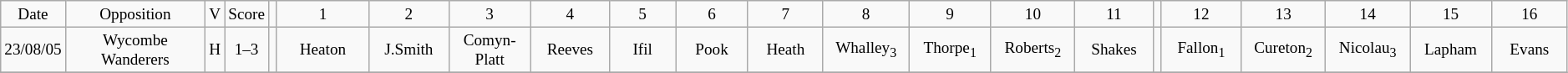<table class="wikitable" style="font-size: 80%; text-align: center;">
<tr style="text-align:center;">
<td style="width:10px; ">Date</td>
<td style="width:150px; ">Opposition</td>
<td style="width:5px; ">V</td>
<td style="width:5px; ">Score</td>
<td style="width:1px; text-align:center;"></td>
<td style="width:95px; ">1</td>
<td style="width:75px; ">2</td>
<td style="width:75px; ">3</td>
<td style="width:75px; ">4</td>
<td style="width:75px; ">5</td>
<td style="width:75px; ">6</td>
<td style="width:75px; ">7</td>
<td style="width:75px; ">8</td>
<td style="width:75px; ">9</td>
<td style="width:75px; ">10</td>
<td style="width:75px; ">11</td>
<td style="width:1px; text-align:center;"></td>
<td style="width:75px; ">12</td>
<td style="width:75px; ">13</td>
<td style="width:75px; ">14</td>
<td style="width:75px; ">15</td>
<td style="width:75px; ">16</td>
</tr>
<tr>
<td>23/08/05</td>
<td>Wycombe Wanderers</td>
<td>H</td>
<td>1–3</td>
<td></td>
<td>Heaton</td>
<td>J.Smith</td>
<td>Comyn-Platt</td>
<td>Reeves</td>
<td>Ifil</td>
<td>Pook</td>
<td>Heath</td>
<td>Whalley<sub>3</sub></td>
<td>Thorpe<sub>1</sub></td>
<td>Roberts<sub>2</sub></td>
<td>Shakes</td>
<td></td>
<td>Fallon<sub>1</sub></td>
<td>Cureton<sub>2</sub></td>
<td>Nicolau<sub>3</sub></td>
<td>Lapham</td>
<td>Evans</td>
</tr>
<tr>
</tr>
</table>
